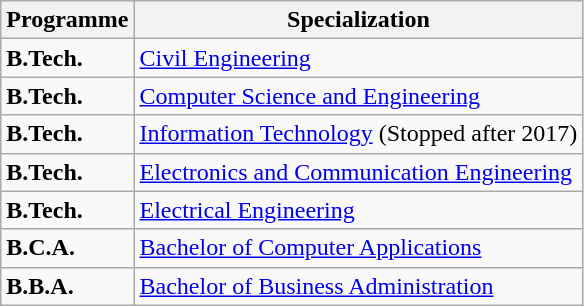<table class="wikitable sortable">
<tr>
<th>Programme</th>
<th>Specialization</th>
</tr>
<tr>
<td><strong>B.Tech.</strong></td>
<td><a href='#'>Civil Engineering</a></td>
</tr>
<tr>
<td><strong>B.Tech.</strong></td>
<td><a href='#'>Computer Science and Engineering</a></td>
</tr>
<tr>
<td><strong>B.Tech.</strong></td>
<td><a href='#'>Information Technology</a> (Stopped after 2017)</td>
</tr>
<tr>
<td><strong>B.Tech.</strong></td>
<td><a href='#'>Electronics and Communication Engineering</a></td>
</tr>
<tr>
<td><strong>B.Tech.</strong></td>
<td><a href='#'>Electrical Engineering</a></td>
</tr>
<tr>
<td><strong>B.C.A.</strong></td>
<td><a href='#'>Bachelor of Computer Applications</a></td>
</tr>
<tr>
<td><strong>B.B.A.</strong></td>
<td><a href='#'>Bachelor of Business Administration</a></td>
</tr>
</table>
